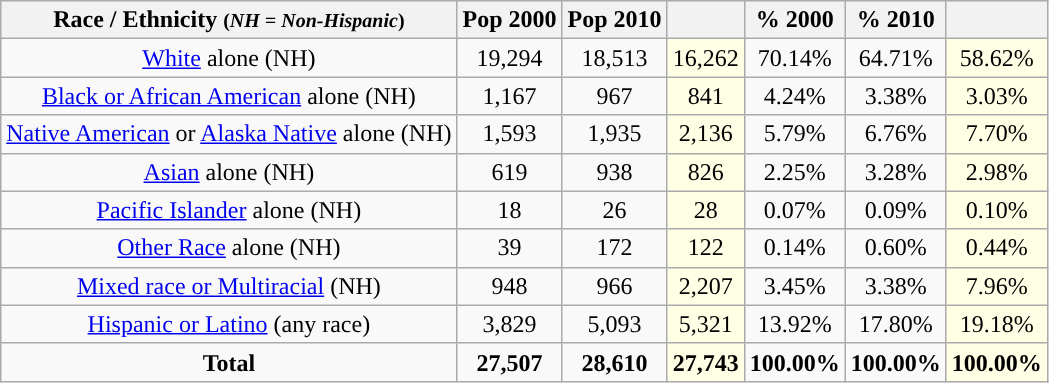<table class="wikitable" style="text-align:center;">
<tr>
<th>Race / Ethnicity <small>(<em>NH = Non-Hispanic</em>)</small></th>
<th>Pop 2000</th>
<th>Pop 2010</th>
<th></th>
<th>% 2000</th>
<th>% 2010</th>
<th></th>
</tr>
<tr>
<td><a href='#'>White</a> alone (NH)</td>
<td>19,294</td>
<td>18,513</td>
<td style='background: #ffffe6;'>16,262</td>
<td>70.14%</td>
<td>64.71%</td>
<td style='background: #ffffe6;'>58.62%</td>
</tr>
<tr>
<td><a href='#'>Black or African American</a> alone (NH)</td>
<td>1,167</td>
<td>967</td>
<td style='background: #ffffe6;'>841</td>
<td>4.24%</td>
<td>3.38%</td>
<td style='background: #ffffe6;'>3.03%</td>
</tr>
<tr>
<td><a href='#'>Native American</a> or <a href='#'>Alaska Native</a> alone (NH)</td>
<td>1,593</td>
<td>1,935</td>
<td style='background: #ffffe6;'>2,136</td>
<td>5.79%</td>
<td>6.76%</td>
<td style='background: #ffffe6;'>7.70%</td>
</tr>
<tr>
<td><a href='#'>Asian</a> alone (NH)</td>
<td>619</td>
<td>938</td>
<td style='background: #ffffe6;'>826</td>
<td>2.25%</td>
<td>3.28%</td>
<td style='background: #ffffe6;'>2.98%</td>
</tr>
<tr>
<td><a href='#'>Pacific Islander</a> alone (NH)</td>
<td>18</td>
<td>26</td>
<td style='background: #ffffe6;'>28</td>
<td>0.07%</td>
<td>0.09%</td>
<td style='background: #ffffe6;'>0.10%</td>
</tr>
<tr>
<td><a href='#'>Other Race</a> alone (NH)</td>
<td>39</td>
<td>172</td>
<td style='background: #ffffe6;'>122</td>
<td>0.14%</td>
<td>0.60%</td>
<td style='background: #ffffe6;'>0.44%</td>
</tr>
<tr>
<td><a href='#'>Mixed race or Multiracial</a> (NH)</td>
<td>948</td>
<td>966</td>
<td style='background: #ffffe6;'>2,207</td>
<td>3.45%</td>
<td>3.38%</td>
<td style='background: #ffffe6;'>7.96%</td>
</tr>
<tr>
<td><a href='#'>Hispanic or Latino</a> (any race)</td>
<td>3,829</td>
<td>5,093</td>
<td style='background: #ffffe6;'>5,321</td>
<td>13.92%</td>
<td>17.80%</td>
<td style='background: #ffffe6;'>19.18%</td>
</tr>
<tr>
<td><strong>Total</strong></td>
<td><strong>27,507</strong></td>
<td><strong>28,610</strong></td>
<td style='background: #ffffe6;'><strong>27,743</strong></td>
<td><strong>100.00%</strong></td>
<td><strong>100.00%</strong></td>
<td style='background: #ffffe6;'><strong>100.00%</strong></td>
</tr>
</table>
